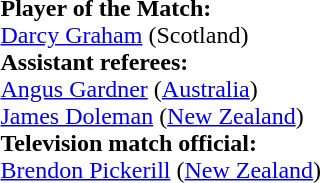<table style="width:100%">
<tr>
<td><br><strong>Player of the Match:</strong>
<br><a href='#'>Darcy Graham</a> (Scotland)<br><strong>Assistant referees:</strong>
<br><a href='#'>Angus Gardner</a> (<a href='#'>Australia</a>)
<br><a href='#'>James Doleman</a> (<a href='#'>New Zealand</a>)
<br><strong>Television match official:</strong>
<br><a href='#'>Brendon Pickerill</a> (<a href='#'>New Zealand</a>)</td>
</tr>
</table>
